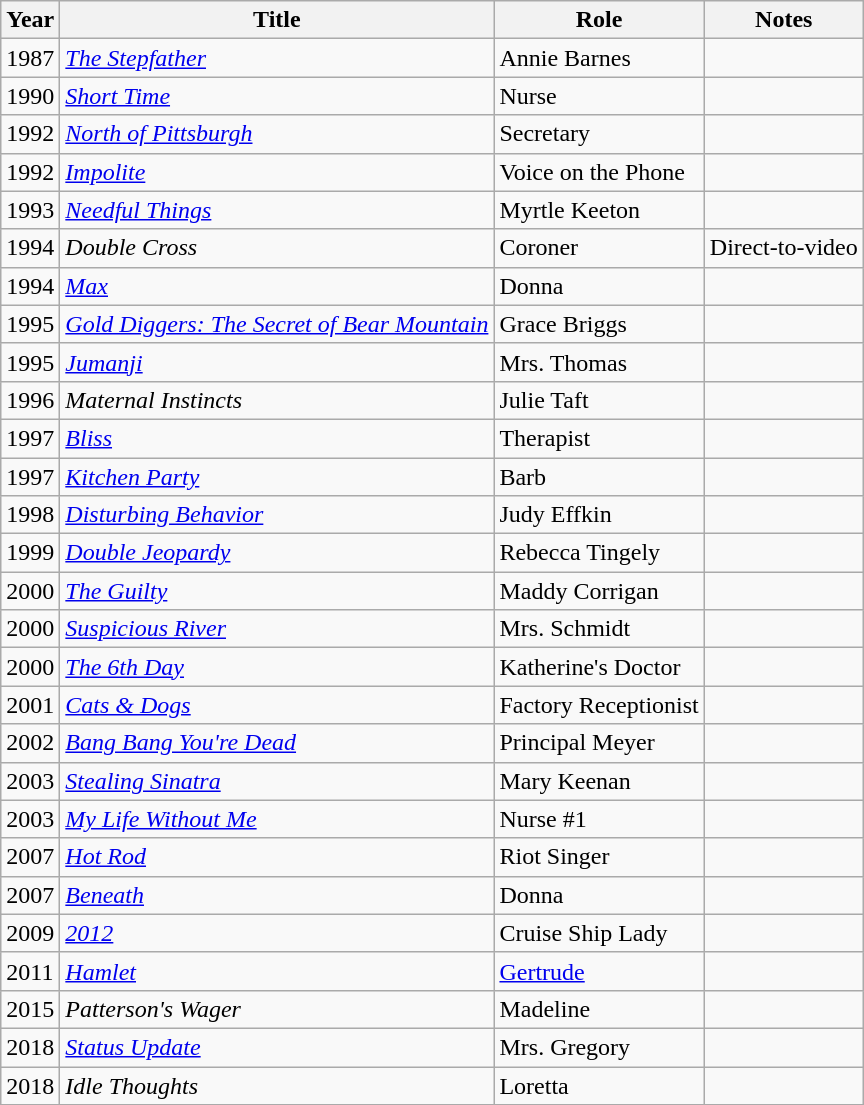<table class="wikitable sortable">
<tr>
<th>Year</th>
<th>Title</th>
<th>Role</th>
<th>Notes</th>
</tr>
<tr>
<td>1987</td>
<td data-sort-value="Stepfather, The"><a href='#'><em>The Stepfather</em></a></td>
<td>Annie Barnes</td>
<td></td>
</tr>
<tr>
<td>1990</td>
<td><em><a href='#'>Short Time</a></em></td>
<td>Nurse</td>
<td></td>
</tr>
<tr>
<td>1992</td>
<td><em><a href='#'>North of Pittsburgh</a></em></td>
<td>Secretary</td>
<td></td>
</tr>
<tr>
<td>1992</td>
<td><a href='#'><em>Impolite</em></a></td>
<td>Voice on the Phone</td>
<td></td>
</tr>
<tr>
<td>1993</td>
<td><a href='#'><em>Needful Things</em></a></td>
<td>Myrtle Keeton</td>
<td></td>
</tr>
<tr>
<td>1994</td>
<td><em>Double Cross</em></td>
<td>Coroner</td>
<td>Direct-to-video</td>
</tr>
<tr>
<td>1994</td>
<td><a href='#'><em>Max</em></a></td>
<td>Donna</td>
<td></td>
</tr>
<tr>
<td>1995</td>
<td><em><a href='#'>Gold Diggers: The Secret of Bear Mountain</a></em></td>
<td>Grace Briggs</td>
<td></td>
</tr>
<tr>
<td>1995</td>
<td><em><a href='#'>Jumanji</a></em></td>
<td>Mrs. Thomas</td>
<td></td>
</tr>
<tr>
<td>1996</td>
<td><em>Maternal Instincts</em></td>
<td>Julie Taft</td>
<td></td>
</tr>
<tr>
<td>1997</td>
<td><a href='#'><em>Bliss</em></a></td>
<td>Therapist</td>
<td></td>
</tr>
<tr>
<td>1997</td>
<td><a href='#'><em>Kitchen Party</em></a></td>
<td>Barb</td>
<td></td>
</tr>
<tr>
<td>1998</td>
<td><em><a href='#'>Disturbing Behavior</a></em></td>
<td>Judy Effkin</td>
<td></td>
</tr>
<tr>
<td>1999</td>
<td><a href='#'><em>Double Jeopardy</em></a></td>
<td>Rebecca Tingely</td>
<td></td>
</tr>
<tr>
<td>2000</td>
<td data-sort-value="Guilty, The"><a href='#'><em>The Guilty</em></a></td>
<td>Maddy Corrigan</td>
<td></td>
</tr>
<tr>
<td>2000</td>
<td><em><a href='#'>Suspicious River</a></em></td>
<td>Mrs. Schmidt</td>
<td></td>
</tr>
<tr>
<td>2000</td>
<td data-sort-value="6th Day, The"><em><a href='#'>The 6th Day</a></em></td>
<td>Katherine's Doctor</td>
<td></td>
</tr>
<tr>
<td>2001</td>
<td><em><a href='#'>Cats & Dogs</a></em></td>
<td>Factory Receptionist</td>
<td></td>
</tr>
<tr>
<td>2002</td>
<td><a href='#'><em>Bang Bang You're Dead</em></a></td>
<td>Principal Meyer</td>
<td></td>
</tr>
<tr>
<td>2003</td>
<td><em><a href='#'>Stealing Sinatra</a></em></td>
<td>Mary Keenan</td>
<td></td>
</tr>
<tr>
<td>2003</td>
<td><em><a href='#'>My Life Without Me</a></em></td>
<td>Nurse #1</td>
<td></td>
</tr>
<tr>
<td>2007</td>
<td><a href='#'><em>Hot Rod</em></a></td>
<td>Riot Singer</td>
<td></td>
</tr>
<tr>
<td>2007</td>
<td><a href='#'><em>Beneath</em></a></td>
<td>Donna</td>
<td></td>
</tr>
<tr>
<td>2009</td>
<td><a href='#'><em>2012</em></a></td>
<td>Cruise Ship Lady</td>
<td></td>
</tr>
<tr>
<td>2011</td>
<td><a href='#'><em>Hamlet</em></a></td>
<td><a href='#'>Gertrude</a></td>
<td></td>
</tr>
<tr>
<td>2015</td>
<td><em>Patterson's Wager</em></td>
<td>Madeline</td>
<td></td>
</tr>
<tr>
<td>2018</td>
<td><em><a href='#'>Status Update</a></em></td>
<td>Mrs. Gregory</td>
<td></td>
</tr>
<tr>
<td>2018</td>
<td><em>Idle Thoughts</em></td>
<td>Loretta</td>
<td></td>
</tr>
</table>
